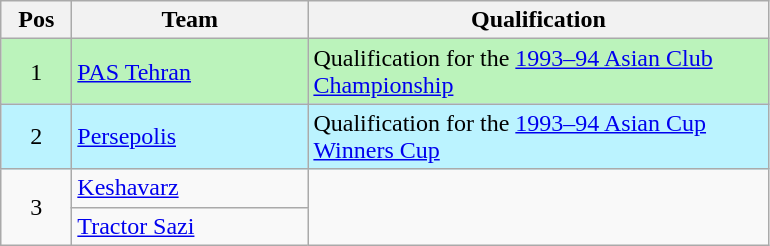<table class="wikitable" style="text-align:left">
<tr>
<th width=40 align=center>Pos</th>
<th width=150 align=center>Team</th>
<th width=300 align=center>Qualification</th>
</tr>
<tr bgcolor=#BBF3BB>
<td align=center>1</td>
<td><a href='#'>PAS Tehran</a></td>
<td>Qualification for the <a href='#'>1993–94 Asian Club Championship</a></td>
</tr>
<tr bgcolor=#BBF3FF>
<td align=center>2</td>
<td><a href='#'>Persepolis</a></td>
<td>Qualification for the <a href='#'>1993–94 Asian Cup Winners Cup</a></td>
</tr>
<tr>
<td rowspan=2 align=center>3</td>
<td><a href='#'>Keshavarz</a></td>
<td rowspan=2></td>
</tr>
<tr>
<td><a href='#'>Tractor Sazi</a></td>
</tr>
</table>
